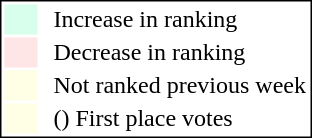<table style="border:1px solid black; float:right;">
<tr>
<td style="background:#D8FFEB; width:20px;"></td>
<td> </td>
<td>Increase in ranking</td>
</tr>
<tr>
<td style="background:#FFE6E6; width:20px;"></td>
<td> </td>
<td>Decrease in ranking</td>
</tr>
<tr>
<td style="background:#FFFFE6; width:20px;"></td>
<td> </td>
<td>Not ranked previous week</td>
</tr>
<tr>
<td style="background:#FFFFE6; width:20px;"></td>
<td> </td>
<td>() First place votes</td>
</tr>
</table>
